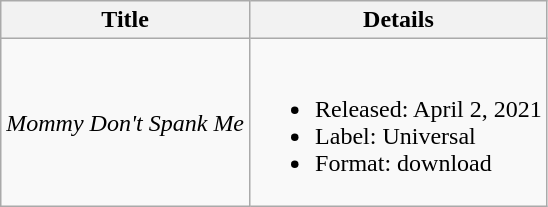<table class="wikitable plainrowheaders">
<tr>
<th>Title</th>
<th>Details</th>
</tr>
<tr>
<td><em>Mommy Don't Spank Me</em></td>
<td><br><ul><li>Released: April 2, 2021</li><li>Label: Universal</li><li>Format: download</li></ul></td>
</tr>
</table>
